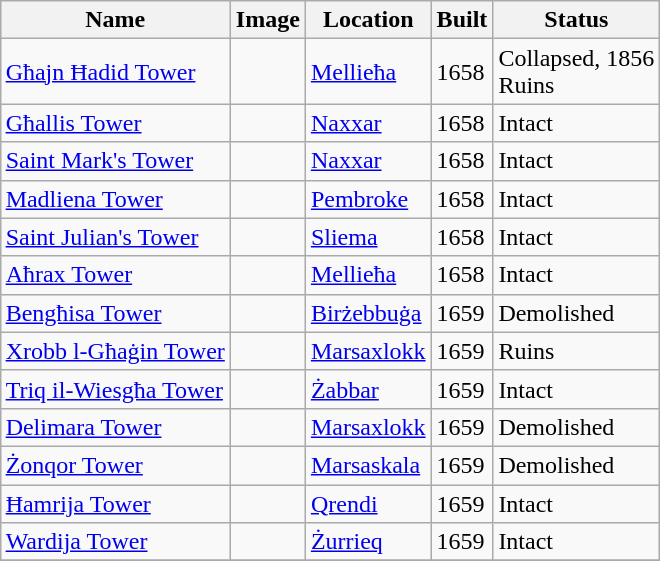<table class="wikitable" style="margin: 1em auto 1em auto;">
<tr>
<th>Name</th>
<th>Image</th>
<th>Location</th>
<th>Built</th>
<th>Status</th>
</tr>
<tr>
<td><a href='#'>Għajn Ħadid Tower</a></td>
<td></td>
<td><a href='#'>Mellieħa</a></td>
<td>1658</td>
<td>Collapsed, 1856<br>Ruins</td>
</tr>
<tr>
<td><a href='#'>Għallis Tower</a></td>
<td></td>
<td><a href='#'>Naxxar</a></td>
<td>1658</td>
<td>Intact</td>
</tr>
<tr>
<td><a href='#'>Saint Mark's Tower</a></td>
<td></td>
<td><a href='#'>Naxxar</a></td>
<td>1658</td>
<td>Intact</td>
</tr>
<tr>
<td><a href='#'>Madliena Tower</a></td>
<td></td>
<td><a href='#'>Pembroke</a></td>
<td>1658</td>
<td>Intact</td>
</tr>
<tr>
<td><a href='#'>Saint Julian's Tower</a></td>
<td></td>
<td><a href='#'>Sliema</a></td>
<td>1658</td>
<td>Intact</td>
</tr>
<tr>
<td><a href='#'>Aħrax Tower</a></td>
<td></td>
<td><a href='#'>Mellieħa</a></td>
<td>1658</td>
<td>Intact</td>
</tr>
<tr>
<td><a href='#'>Bengħisa Tower</a></td>
<td></td>
<td><a href='#'>Birżebbuġa</a></td>
<td>1659</td>
<td>Demolished</td>
</tr>
<tr>
<td><a href='#'>Xrobb l-Għaġin Tower</a></td>
<td></td>
<td><a href='#'>Marsaxlokk</a></td>
<td>1659</td>
<td>Ruins</td>
</tr>
<tr>
<td><a href='#'>Triq il-Wiesgħa Tower</a></td>
<td></td>
<td><a href='#'>Żabbar</a></td>
<td>1659</td>
<td>Intact</td>
</tr>
<tr>
<td><a href='#'>Delimara Tower</a></td>
<td></td>
<td><a href='#'>Marsaxlokk</a></td>
<td>1659</td>
<td>Demolished</td>
</tr>
<tr>
<td><a href='#'>Żonqor Tower</a></td>
<td></td>
<td><a href='#'>Marsaskala</a></td>
<td>1659</td>
<td>Demolished</td>
</tr>
<tr>
<td><a href='#'>Ħamrija Tower</a></td>
<td></td>
<td><a href='#'>Qrendi</a></td>
<td>1659</td>
<td>Intact</td>
</tr>
<tr>
<td><a href='#'>Wardija Tower</a></td>
<td></td>
<td><a href='#'>Żurrieq</a></td>
<td>1659</td>
<td>Intact</td>
</tr>
<tr>
</tr>
</table>
